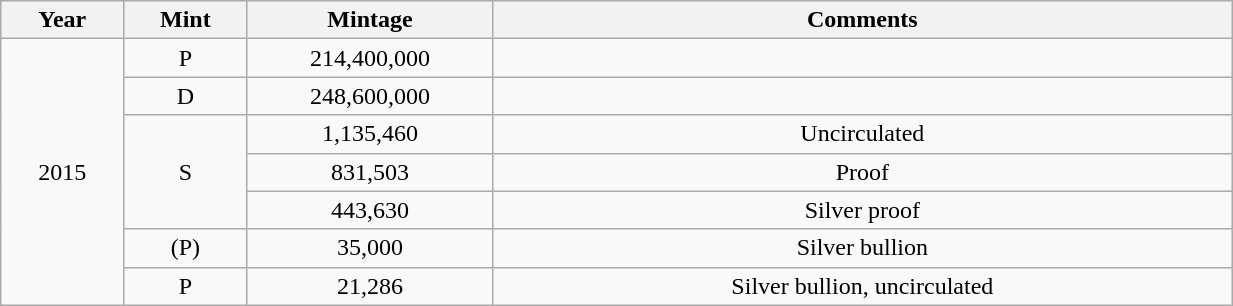<table class="wikitable sortable" style="min-width:65%; text-align:center;">
<tr>
<th width="10%">Year</th>
<th width="10%">Mint</th>
<th width="20%">Mintage</th>
<th width="60%">Comments</th>
</tr>
<tr>
<td rowspan="7">2015</td>
<td>P</td>
<td>214,400,000</td>
<td></td>
</tr>
<tr>
<td>D</td>
<td>248,600,000</td>
<td></td>
</tr>
<tr>
<td rowspan="3">S</td>
<td>1,135,460</td>
<td>Uncirculated</td>
</tr>
<tr>
<td>831,503</td>
<td>Proof</td>
</tr>
<tr>
<td>443,630</td>
<td>Silver proof</td>
</tr>
<tr>
<td>(P)</td>
<td>35,000</td>
<td>Silver bullion</td>
</tr>
<tr>
<td>P</td>
<td>21,286</td>
<td>Silver bullion, uncirculated</td>
</tr>
</table>
